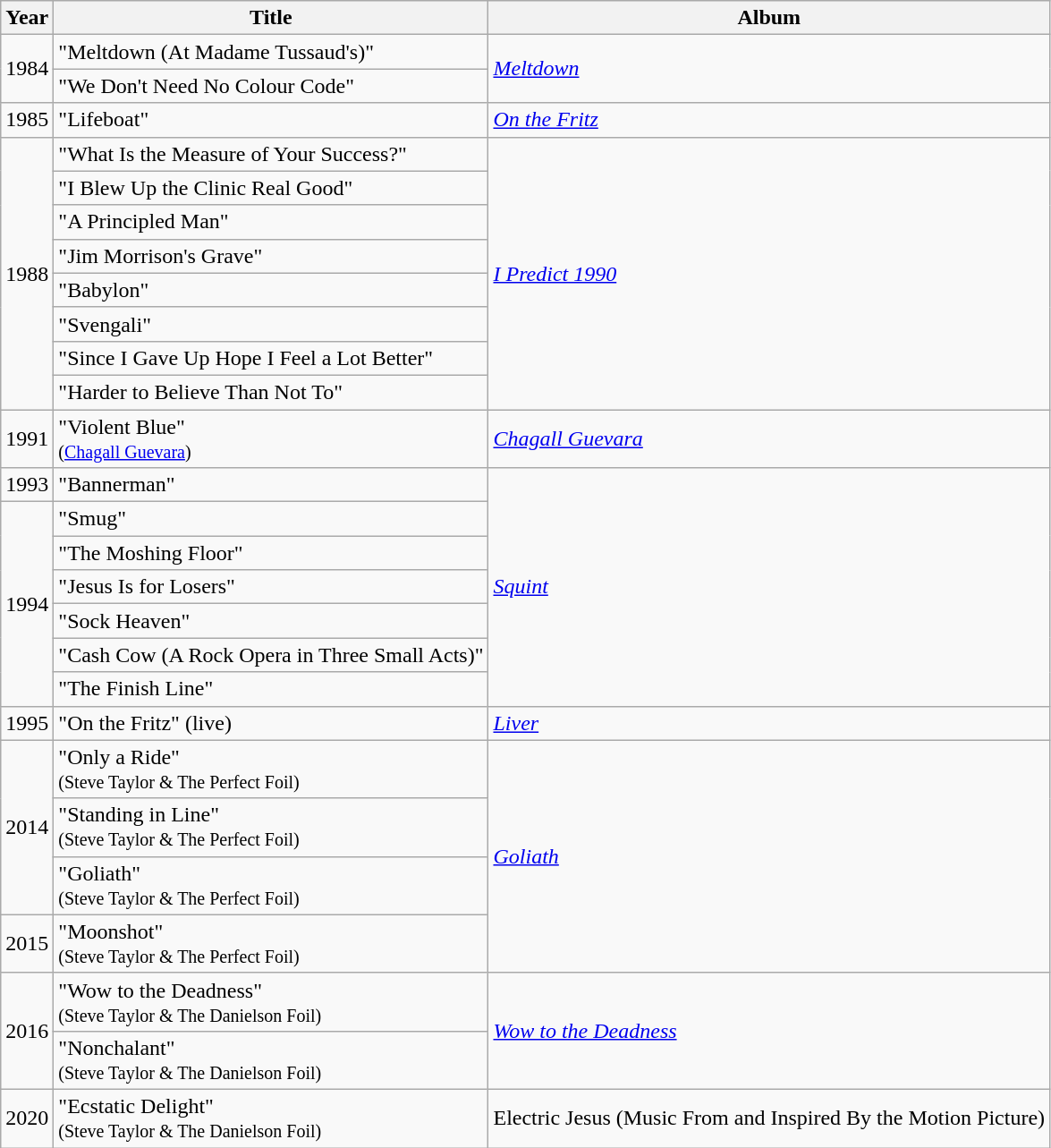<table class="wikitable">
<tr>
<th rowspan="1">Year</th>
<th rowspan="1">Title</th>
<th rowspan="1">Album</th>
</tr>
<tr>
<td rowspan="2">1984</td>
<td>"Meltdown (At Madame Tussaud's)"</td>
<td rowspan="2"><em><a href='#'>Meltdown</a></em></td>
</tr>
<tr>
<td>"We Don't Need No Colour Code"</td>
</tr>
<tr>
<td rowspan="1">1985</td>
<td>"Lifeboat"</td>
<td rowspan="1"><em><a href='#'>On the Fritz</a></em></td>
</tr>
<tr>
<td rowspan="8">1988</td>
<td>"What Is the Measure of Your Success?"</td>
<td rowspan="8"><em><a href='#'>I Predict 1990</a></em></td>
</tr>
<tr>
<td>"I Blew Up the Clinic Real Good"</td>
</tr>
<tr>
<td>"A Principled Man"</td>
</tr>
<tr>
<td>"Jim Morrison's Grave"</td>
</tr>
<tr>
<td>"Babylon"</td>
</tr>
<tr>
<td>"Svengali"</td>
</tr>
<tr>
<td>"Since I Gave Up Hope I Feel a Lot Better"</td>
</tr>
<tr>
<td>"Harder to Believe Than Not To"</td>
</tr>
<tr>
<td rowspan="1">1991</td>
<td>"Violent Blue"<br><small>(<a href='#'>Chagall Guevara</a>)</small></td>
<td rowspan="1"><em><a href='#'>Chagall Guevara</a></em></td>
</tr>
<tr>
<td rowspan="1">1993</td>
<td>"Bannerman"</td>
<td rowspan="7"><em><a href='#'>Squint</a></em></td>
</tr>
<tr>
<td rowspan="6">1994</td>
<td>"Smug"</td>
</tr>
<tr>
<td>"The Moshing Floor"</td>
</tr>
<tr>
<td>"Jesus Is for Losers"</td>
</tr>
<tr>
<td>"Sock Heaven"</td>
</tr>
<tr>
<td>"Cash Cow (A Rock Opera in Three Small Acts)"</td>
</tr>
<tr>
<td>"The Finish Line"</td>
</tr>
<tr>
<td rowspan="1">1995</td>
<td>"On the Fritz" (live)</td>
<td rowspan="1"><em><a href='#'>Liver</a></em></td>
</tr>
<tr>
<td rowspan="3">2014</td>
<td>"Only a Ride"<br><small>(Steve Taylor & The Perfect Foil)</small></td>
<td rowspan="4"><em><a href='#'>Goliath</a></em></td>
</tr>
<tr>
<td>"Standing in Line"<br><small>(Steve Taylor & The Perfect Foil)</small></td>
</tr>
<tr>
<td>"Goliath"<br><small>(Steve Taylor & The Perfect Foil)</small></td>
</tr>
<tr>
<td rowspan="1">2015</td>
<td>"Moonshot"<br><small>(Steve Taylor & The Perfect Foil)</small></td>
</tr>
<tr>
<td rowspan="2">2016</td>
<td>"Wow to the Deadness"<br><small>(Steve Taylor & The Danielson Foil)</small></td>
<td rowspan="2"><em><a href='#'>Wow to the Deadness</a></em></td>
</tr>
<tr>
<td>"Nonchalant"<br><small>(Steve Taylor & The Danielson Foil)</small></td>
</tr>
<tr>
<td>2020</td>
<td>"Ecstatic Delight"<br><small>(Steve Taylor & The Danielson Foil)</small></td>
<td>Electric Jesus (Music From and Inspired By the Motion Picture)</td>
</tr>
</table>
